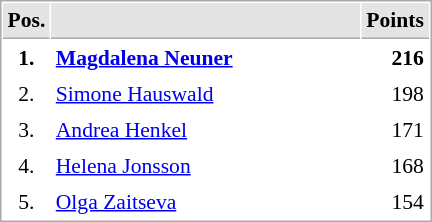<table cellspacing="1" cellpadding="3" style="border:1px solid #AAAAAA;font-size:90%">
<tr bgcolor="#E4E4E4">
<th style="border-bottom:1px solid #AAAAAA" width=10>Pos.</th>
<th style="border-bottom:1px solid #AAAAAA" width=200></th>
<th style="border-bottom:1px solid #AAAAAA" width=20>Points</th>
</tr>
<tr>
<td align="center"><strong>1.</strong></td>
<td> <strong><a href='#'>Magdalena Neuner</a></strong></td>
<td align="right"><strong>216</strong></td>
</tr>
<tr>
<td align="center">2.</td>
<td> <a href='#'>Simone Hauswald</a></td>
<td align="right">198</td>
</tr>
<tr>
<td align="center">3.</td>
<td> <a href='#'>Andrea Henkel</a></td>
<td align="right">171</td>
</tr>
<tr>
<td align="center">4.</td>
<td> <a href='#'>Helena Jonsson</a></td>
<td align="right">168</td>
</tr>
<tr>
<td align="center">5.</td>
<td> <a href='#'>Olga Zaitseva</a></td>
<td align="right">154</td>
</tr>
</table>
